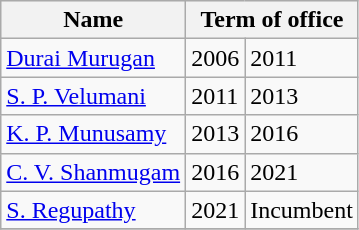<table class="wikitable sortable">
<tr style="text-align:center; background:#f0f0f0;">
<th>Name</th>
<th colspan="2">Term of office</th>
</tr>
<tr>
<td><a href='#'>Durai Murugan</a></td>
<td>2006</td>
<td>2011</td>
</tr>
<tr>
<td><a href='#'>S. P. Velumani</a></td>
<td>2011</td>
<td>2013</td>
</tr>
<tr>
<td><a href='#'>K. P. Munusamy</a></td>
<td>2013</td>
<td>2016</td>
</tr>
<tr>
<td><a href='#'>C. V. Shanmugam</a></td>
<td>2016</td>
<td>2021</td>
</tr>
<tr>
<td><a href='#'>S. Regupathy</a></td>
<td>2021</td>
<td>Incumbent</td>
</tr>
<tr>
</tr>
</table>
